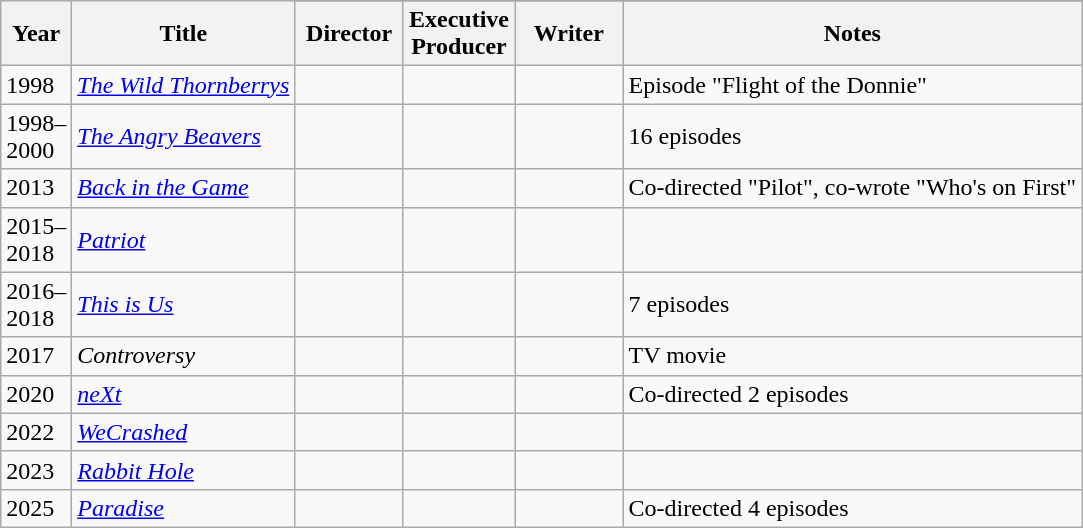<table class="wikitable plainrowheaders">
<tr>
<th rowspan="2" style="width:33px;">Year</th>
<th rowspan="2">Title</th>
</tr>
<tr>
<th width=65>Director</th>
<th width=65>Executive<br>Producer</th>
<th width=65>Writer</th>
<th scope="col">Notes</th>
</tr>
<tr>
<td>1998</td>
<td><em><a href='#'>The Wild Thornberrys</a></em></td>
<td></td>
<td></td>
<td></td>
<td>Episode "Flight of the Donnie"</td>
</tr>
<tr>
<td>1998–2000</td>
<td><em><a href='#'>The Angry Beavers</a></em></td>
<td></td>
<td></td>
<td></td>
<td>16 episodes</td>
</tr>
<tr>
<td>2013</td>
<td><em><a href='#'>Back in the Game</a></em></td>
<td></td>
<td></td>
<td></td>
<td>Co-directed "Pilot", co-wrote "Who's on First"</td>
</tr>
<tr>
<td>2015–2018</td>
<td><em><a href='#'>Patriot</a></em></td>
<td></td>
<td></td>
<td></td>
<td></td>
</tr>
<tr>
<td>2016–2018</td>
<td><em><a href='#'>This is Us</a></em></td>
<td></td>
<td></td>
<td></td>
<td>7 episodes</td>
</tr>
<tr>
<td>2017</td>
<td><em>Controversy</em></td>
<td></td>
<td></td>
<td></td>
<td>TV movie</td>
</tr>
<tr>
<td>2020</td>
<td><em><a href='#'>neXt</a></em></td>
<td></td>
<td></td>
<td></td>
<td>Co-directed 2 episodes</td>
</tr>
<tr>
<td>2022</td>
<td><em><a href='#'>WeCrashed</a></em></td>
<td></td>
<td></td>
<td></td>
</tr>
<tr>
<td>2023</td>
<td><em><a href='#'>Rabbit Hole</a></em></td>
<td></td>
<td></td>
<td></td>
<td></td>
</tr>
<tr>
<td>2025</td>
<td><em><a href='#'>Paradise</a></em></td>
<td></td>
<td></td>
<td></td>
<td>Co-directed 4 episodes</td>
</tr>
</table>
